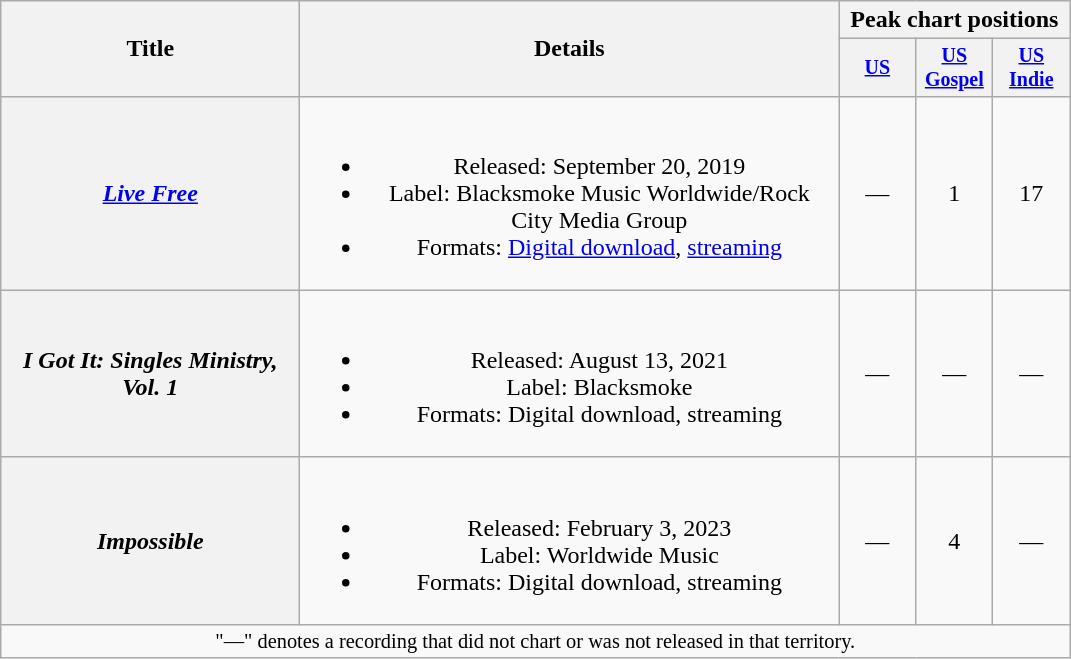<table class="wikitable plainrowheaders" style="text-align:center;">
<tr>
<th rowspan="2" scope="col" style="width:12em;">Title</th>
<th rowspan="2" scope="col" style="width:22em;">Details</th>
<th colspan="3">Peak chart positions</th>
</tr>
<tr style="font-size:smaller;">
<th scope="col" width="45"><a href='#'>US</a><br></th>
<th scope="col" width="45"><a href='#'>US<br>Gospel</a><br></th>
<th scope="col" width="45"><a href='#'>US<br>Indie</a><br></th>
</tr>
<tr>
<th scope="row"><em><a href='#'>Live Free</a></em></th>
<td><br><ul><li>Released: September 20, 2019</li><li>Label: Blacksmoke Music Worldwide/Rock City Media Group</li><li>Formats: <a href='#'>Digital download</a>, <a href='#'>streaming</a></li></ul></td>
<td>—</td>
<td>1</td>
<td>17</td>
</tr>
<tr>
<th scope="row"><em>I Got It: Singles Ministry, Vol. 1</em></th>
<td><br><ul><li>Released: August 13, 2021</li><li>Label: Blacksmoke</li><li>Formats: Digital download, streaming</li></ul></td>
<td>—</td>
<td>—</td>
<td>—</td>
</tr>
<tr>
<th scope="row"><em>Impossible</em></th>
<td><br><ul><li>Released: February 3, 2023</li><li>Label: Worldwide Music</li><li>Formats: Digital download, streaming</li></ul></td>
<td>—</td>
<td>4</td>
<td>—</td>
</tr>
<tr>
<td colspan="15" style="font-size:85%">"—" denotes a recording that did not chart or was not released in that territory.</td>
</tr>
</table>
